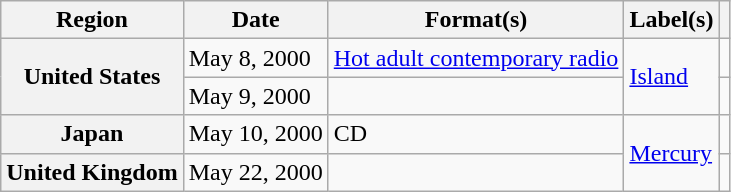<table class="wikitable plainrowheaders">
<tr>
<th scope="col">Region</th>
<th scope="col">Date</th>
<th scope="col">Format(s)</th>
<th scope="col">Label(s)</th>
<th scope="col"></th>
</tr>
<tr>
<th scope="row" rowspan="2">United States</th>
<td>May 8, 2000</td>
<td><a href='#'>Hot adult contemporary radio</a></td>
<td rowspan="2"><a href='#'>Island</a></td>
<td></td>
</tr>
<tr>
<td>May 9, 2000</td>
<td></td>
<td></td>
</tr>
<tr>
<th scope="row">Japan</th>
<td>May 10, 2000</td>
<td>CD</td>
<td rowspan="2"><a href='#'>Mercury</a></td>
<td></td>
</tr>
<tr>
<th scope="row">United Kingdom</th>
<td>May 22, 2000</td>
<td></td>
<td></td>
</tr>
</table>
